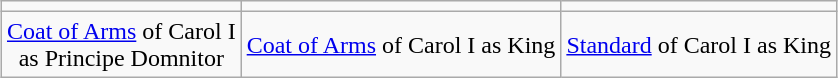<table class="wikitable" style="margin:1em auto; text-align:center;">
<tr>
<td></td>
<td></td>
<td></td>
</tr>
<tr>
<td><a href='#'>Coat of Arms</a> of Carol I <br>as Principe Domnitor</td>
<td><a href='#'>Coat of Arms</a> of Carol I as King</td>
<td><a href='#'>Standard</a> of Carol I as King</td>
</tr>
</table>
